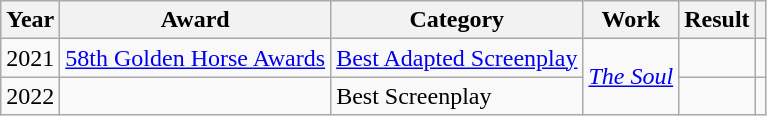<table class="wikitable plainrowheaders">
<tr>
<th>Year</th>
<th>Award</th>
<th>Category</th>
<th>Work</th>
<th>Result</th>
<th></th>
</tr>
<tr>
<td>2021</td>
<td><a href='#'>58th Golden Horse Awards</a></td>
<td><a href='#'>Best Adapted Screenplay</a></td>
<td rowspan="2"><em><a href='#'>The Soul</a></em></td>
<td></td>
<td></td>
</tr>
<tr>
<td>2022</td>
<td></td>
<td>Best Screenplay</td>
<td></td>
<td></td>
</tr>
</table>
